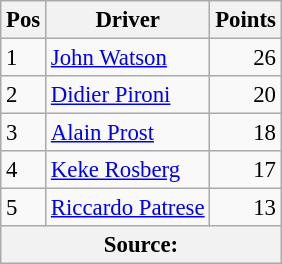<table class="wikitable" style="font-size: 95%;">
<tr>
<th>Pos</th>
<th>Driver</th>
<th>Points</th>
</tr>
<tr>
<td>1</td>
<td> <a href='#'>John Watson</a></td>
<td align="right">26</td>
</tr>
<tr>
<td>2</td>
<td> <a href='#'>Didier Pironi</a></td>
<td align="right">20</td>
</tr>
<tr>
<td>3</td>
<td> <a href='#'>Alain Prost</a></td>
<td align="right">18</td>
</tr>
<tr>
<td>4</td>
<td> <a href='#'>Keke Rosberg</a></td>
<td align="right">17</td>
</tr>
<tr>
<td>5</td>
<td> <a href='#'>Riccardo Patrese</a></td>
<td align="right">13</td>
</tr>
<tr>
<th colspan=4>Source: </th>
</tr>
</table>
